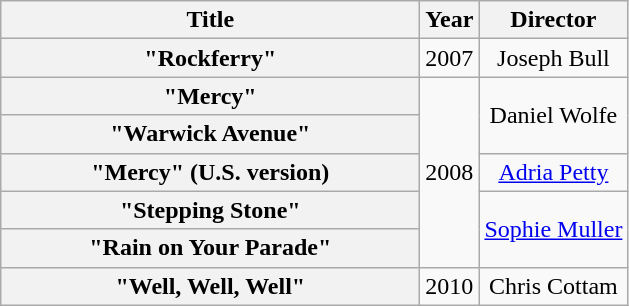<table class="wikitable plainrowheaders" style="text-align:center;">
<tr>
<th scope="col" style="width:17em;">Title</th>
<th scope="col" style="width:1em;">Year</th>
<th scope="col">Director</th>
</tr>
<tr>
<th scope="row">"Rockferry"</th>
<td>2007</td>
<td>Joseph Bull</td>
</tr>
<tr>
<th scope="row">"Mercy"</th>
<td rowspan="5">2008</td>
<td rowspan="2">Daniel Wolfe</td>
</tr>
<tr>
<th scope="row">"Warwick Avenue"</th>
</tr>
<tr>
<th scope="row">"Mercy" <span>(U.S. version)</span></th>
<td><a href='#'>Adria Petty</a></td>
</tr>
<tr>
<th scope="row">"Stepping Stone"</th>
<td rowspan="2"><a href='#'>Sophie Muller</a></td>
</tr>
<tr>
<th scope="row">"Rain on Your Parade"</th>
</tr>
<tr>
<th scope="row">"Well, Well, Well"</th>
<td>2010</td>
<td>Chris Cottam</td>
</tr>
</table>
